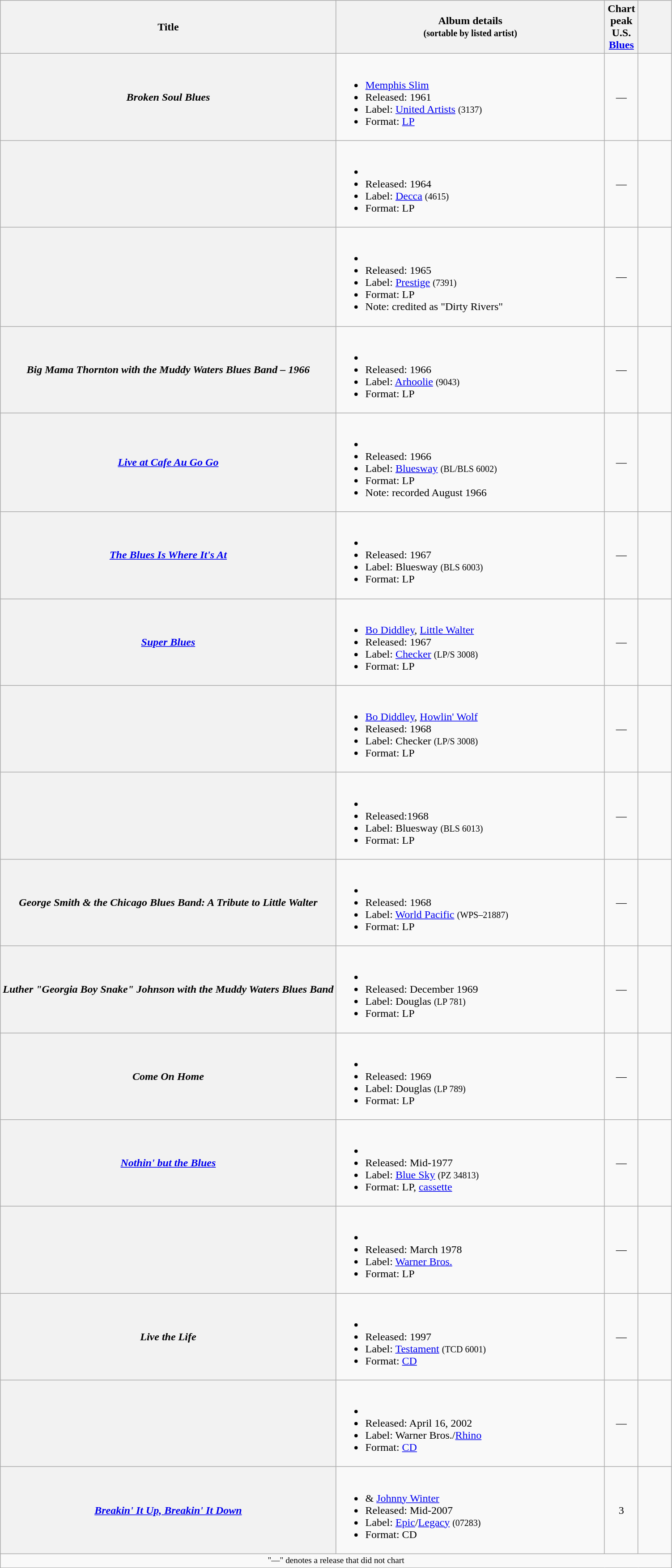<table class="wikitable sortable plainrowheaders">
<tr>
<th scope="col" width=50%>Title</th>
<th scope="col" width=%>Album details<br><small>(sortable by listed artist)</small></th>
<th scope="col" width=5% data-sort-type=number>Chart<br>peak<br>U.S.<br><a href='#'>Blues</a></th>
<th scope="col" width=5% class="unsortable"></th>
</tr>
<tr>
<th scope="row"><em>Broken Soul Blues</em></th>
<td><br><ul><li><a href='#'>Memphis Slim</a></li><li>Released: 1961</li><li>Label: <a href='#'>United Artists</a> <small>(3137)</small></li><li>Format: <a href='#'>LP</a></li></ul></td>
<td align="center">—</td>
<td align="center"></td>
</tr>
<tr>
<th scope="row"></th>
<td><br><ul><li></li><li>Released: 1964</li><li>Label: <a href='#'>Decca</a> <small>(4615)</small></li><li>Format: LP</li></ul></td>
<td align="center">—</td>
<td align="center"></td>
</tr>
<tr>
<th scope="row"></th>
<td><br><ul><li></li><li>Released: 1965</li><li>Label: <a href='#'>Prestige</a> <small>(7391)</small></li><li>Format: LP</li><li>Note: credited as "Dirty Rivers"</li></ul></td>
<td align="center">—</td>
<td align="center"></td>
</tr>
<tr>
<th scope="row"><em>Big Mama Thornton with the Muddy Waters Blues Band – 1966</em></th>
<td><br><ul><li></li><li>Released: 1966</li><li>Label: <a href='#'>Arhoolie</a> <small>(9043)</small></li><li>Format: LP</li></ul></td>
<td align="center">—</td>
<td align="center"></td>
</tr>
<tr>
<th scope="row"><em><a href='#'>Live at Cafe Au Go Go</a></em></th>
<td><br><ul><li></li><li>Released: 1966</li><li>Label: <a href='#'>Bluesway</a> <small>(BL/BLS 6002)</small></li><li>Format: LP</li><li>Note: recorded August 1966</li></ul></td>
<td align="center">—</td>
<td align="center"></td>
</tr>
<tr>
<th scope="row"><em><a href='#'>The Blues Is Where It's At</a></em></th>
<td><br><ul><li></li><li>Released: 1967</li><li>Label: Bluesway <small>(BLS 6003)</small></li><li>Format: LP</li></ul></td>
<td align="center">—</td>
<td align="center"></td>
</tr>
<tr>
<th scope="row"><em><a href='#'>Super Blues</a></em></th>
<td><br><ul><li><a href='#'>Bo Diddley</a>, <a href='#'>Little Walter</a></li><li>Released: 1967</li><li>Label: <a href='#'>Checker</a> <small>(LP/S 3008)</small></li><li>Format: LP</li></ul></td>
<td align="center">—</td>
<td align="center"></td>
</tr>
<tr>
<th scope="row"></th>
<td><br><ul><li><a href='#'>Bo Diddley</a>, <a href='#'>Howlin' Wolf</a></li><li>Released: 1968</li><li>Label: Checker <small>(LP/S 3008)</small></li><li>Format: LP</li></ul></td>
<td align="center">—</td>
<td align="center"></td>
</tr>
<tr>
<th scope="row"></th>
<td><br><ul><li></li><li>Released:1968</li><li>Label: Bluesway <small>(BLS 6013)</small></li><li>Format: LP</li></ul></td>
<td align="center">—</td>
<td align="center"></td>
</tr>
<tr>
<th scope="row"><em>George Smith & the Chicago Blues Band: A Tribute to Little Walter</em></th>
<td><br><ul><li></li><li>Released: 1968</li><li>Label: <a href='#'>World Pacific</a> <small>(WPS–21887)</small></li><li>Format: LP</li></ul></td>
<td align="center">—</td>
<td align="center"></td>
</tr>
<tr>
<th scope="row"><em>Luther "Georgia Boy Snake" Johnson with the Muddy Waters Blues Band</em></th>
<td><br><ul><li></li><li>Released: December 1969</li><li>Label: Douglas <small>(LP 781)</small></li><li>Format: LP</li></ul></td>
<td align="center">—</td>
<td align="center"></td>
</tr>
<tr>
<th scope="row"><em>Come On Home</em></th>
<td><br><ul><li></li><li>Released: 1969</li><li>Label: Douglas <small>(LP 789)</small></li><li>Format: LP</li></ul></td>
<td align="center">—</td>
<td align="center"></td>
</tr>
<tr>
<th scope="row"><em><a href='#'>Nothin' but the Blues</a></em></th>
<td><br><ul><li></li><li>Released: Mid-1977</li><li>Label: <a href='#'>Blue Sky</a> <small>(PZ 34813)</small></li><li>Format: LP, <a href='#'>cassette</a></li></ul></td>
<td align="center">—</td>
<td align="center"></td>
</tr>
<tr>
<th scope="row"></th>
<td><br><ul><li></li><li>Released: March 1978</li><li>Label: <a href='#'>Warner Bros.</a></li><li>Format: LP</li></ul></td>
<td align="center">—</td>
<td align="center"></td>
</tr>
<tr>
<th scope="row"><em>Live the Life</em></th>
<td><br><ul><li></li><li>Released: 1997</li><li>Label: <a href='#'>Testament</a> <small>(TCD 6001)</small></li><li>Format: <a href='#'>CD</a></li></ul></td>
<td align="center">—</td>
<td align="center"></td>
</tr>
<tr>
<th scope="row"></th>
<td><br><ul><li></li><li>Released: April 16, 2002</li><li>Label: Warner Bros./<a href='#'>Rhino</a></li><li>Format: <a href='#'>CD</a></li></ul></td>
<td align="center">—</td>
<td align="center"></td>
</tr>
<tr>
<th scope="row"><em><a href='#'>Breakin' It Up, Breakin' It Down</a></em></th>
<td><br><ul><li> & <a href='#'>Johnny Winter</a></li><li>Released: Mid-2007</li><li>Label: <a href='#'>Epic</a>/<a href='#'>Legacy</a> <small>(07283)</small></li><li>Format: CD</li></ul></td>
<td align="center">3</td>
<td align="center"></td>
</tr>
<tr class="sortbottom">
<td align="center" colspan="4" style="font-size: 80%">"—" denotes a release that did not chart</td>
</tr>
</table>
